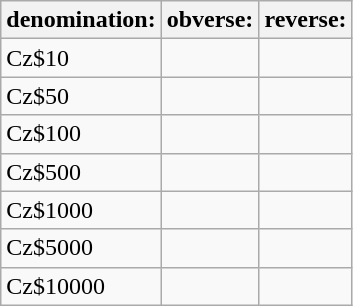<table class="wikitable">
<tr>
<th>denomination:</th>
<th>obverse:</th>
<th>reverse:</th>
</tr>
<tr>
<td>Cz$10</td>
<td></td>
<td></td>
</tr>
<tr>
<td>Cz$50</td>
<td></td>
<td></td>
</tr>
<tr>
<td>Cz$100</td>
<td></td>
<td></td>
</tr>
<tr>
<td>Cz$500</td>
<td></td>
<td></td>
</tr>
<tr>
<td>Cz$1000</td>
<td></td>
<td></td>
</tr>
<tr>
<td>Cz$5000</td>
<td></td>
<td></td>
</tr>
<tr>
<td>Cz$10000</td>
<td></td>
<td></td>
</tr>
</table>
